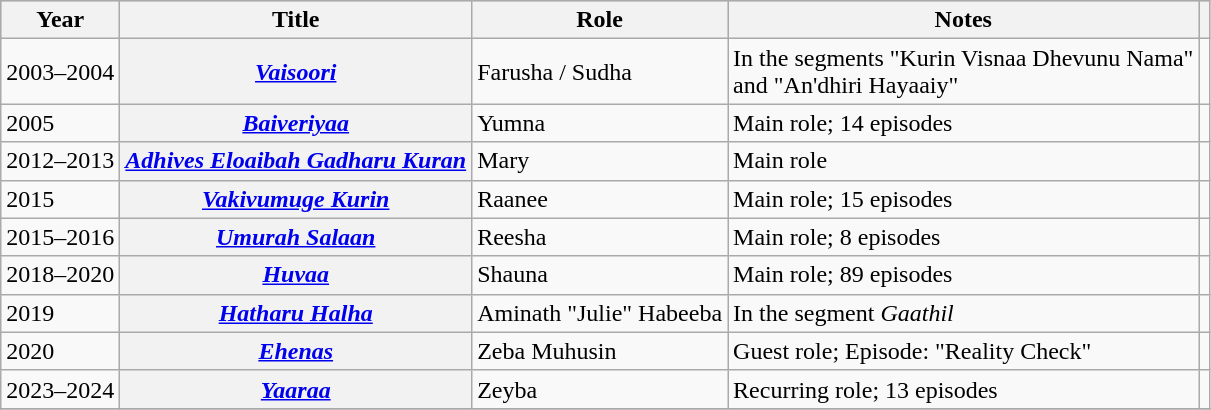<table class="wikitable sortable plainrowheaders">
<tr style="background:#ccc; text-align:center;">
<th scope="col">Year</th>
<th scope="col">Title</th>
<th scope="col">Role</th>
<th scope="col">Notes</th>
<th scope="col" class="unsortable"></th>
</tr>
<tr>
<td>2003–2004</td>
<th scope="row"><em><a href='#'>Vaisoori</a></em></th>
<td>Farusha / Sudha</td>
<td>In the segments "Kurin Visnaa Dhevunu Nama"<br>and "An'dhiri Hayaaiy"</td>
<td style="text-align: center;"></td>
</tr>
<tr>
<td>2005</td>
<th scope="row"><em><a href='#'>Baiveriyaa</a></em></th>
<td>Yumna</td>
<td>Main role; 14 episodes</td>
<td style="text-align: center;"></td>
</tr>
<tr>
<td>2012–2013</td>
<th scope="row"><em><a href='#'>Adhives Eloaibah Gadharu Kuran</a></em></th>
<td>Mary</td>
<td>Main role</td>
<td style="text-align: center;"></td>
</tr>
<tr>
<td>2015</td>
<th scope="row"><em><a href='#'>Vakivumuge Kurin</a></em></th>
<td>Raanee</td>
<td>Main role; 15 episodes</td>
<td style="text-align: center;"></td>
</tr>
<tr>
<td>2015–2016</td>
<th scope="row"><em><a href='#'>Umurah Salaan</a></em></th>
<td>Reesha</td>
<td>Main role; 8 episodes</td>
<td style="text-align: center;"></td>
</tr>
<tr>
<td>2018–2020</td>
<th scope="row"><em><a href='#'>Huvaa</a></em></th>
<td>Shauna</td>
<td>Main role; 89 episodes</td>
<td style="text-align: center;"></td>
</tr>
<tr>
<td>2019</td>
<th scope="row"><em><a href='#'>Hatharu Halha</a></em></th>
<td>Aminath "Julie" Habeeba</td>
<td>In the segment <em>Gaathil</em></td>
<td style="text-align: center;"></td>
</tr>
<tr>
<td>2020</td>
<th scope="row"><em><a href='#'>Ehenas</a></em></th>
<td>Zeba Muhusin</td>
<td>Guest role; Episode: "Reality Check"</td>
<td style="text-align: center;"></td>
</tr>
<tr>
<td>2023–2024</td>
<th scope="row"><em><a href='#'>Yaaraa</a></em></th>
<td>Zeyba</td>
<td>Recurring role; 13 episodes</td>
<td style="text-align: center;"></td>
</tr>
<tr>
</tr>
</table>
